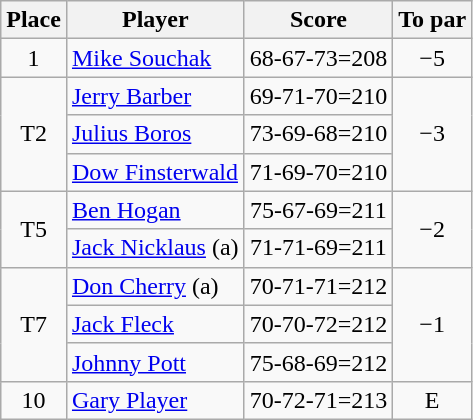<table class="wikitable">
<tr>
<th>Place</th>
<th>Player</th>
<th>Score</th>
<th>To par</th>
</tr>
<tr>
<td align=center>1</td>
<td> <a href='#'>Mike Souchak</a></td>
<td align=center>68-67-73=208</td>
<td align=center>−5</td>
</tr>
<tr>
<td rowspan="3" align=center>T2</td>
<td> <a href='#'>Jerry Barber</a></td>
<td align=center>69-71-70=210</td>
<td rowspan="3" align=center>−3</td>
</tr>
<tr>
<td> <a href='#'>Julius Boros</a></td>
<td align=center>73-69-68=210</td>
</tr>
<tr>
<td> <a href='#'>Dow Finsterwald</a></td>
<td align=center>71-69-70=210</td>
</tr>
<tr>
<td rowspan="2" align=center>T5</td>
<td> <a href='#'>Ben Hogan</a></td>
<td align=center>75-67-69=211</td>
<td rowspan="2" align=center>−2</td>
</tr>
<tr>
<td> <a href='#'>Jack Nicklaus</a> (a)</td>
<td align=center>71-71-69=211</td>
</tr>
<tr>
<td rowspan="3" align=center>T7</td>
<td> <a href='#'>Don Cherry</a> (a)</td>
<td align=center>70-71-71=212</td>
<td rowspan="3" align=center>−1</td>
</tr>
<tr>
<td> <a href='#'>Jack Fleck</a></td>
<td align=center>70-70-72=212</td>
</tr>
<tr>
<td> <a href='#'>Johnny Pott</a></td>
<td align=center>75-68-69=212</td>
</tr>
<tr>
<td align=center>10</td>
<td> <a href='#'>Gary Player</a></td>
<td align=center>70-72-71=213</td>
<td align=center>E</td>
</tr>
</table>
